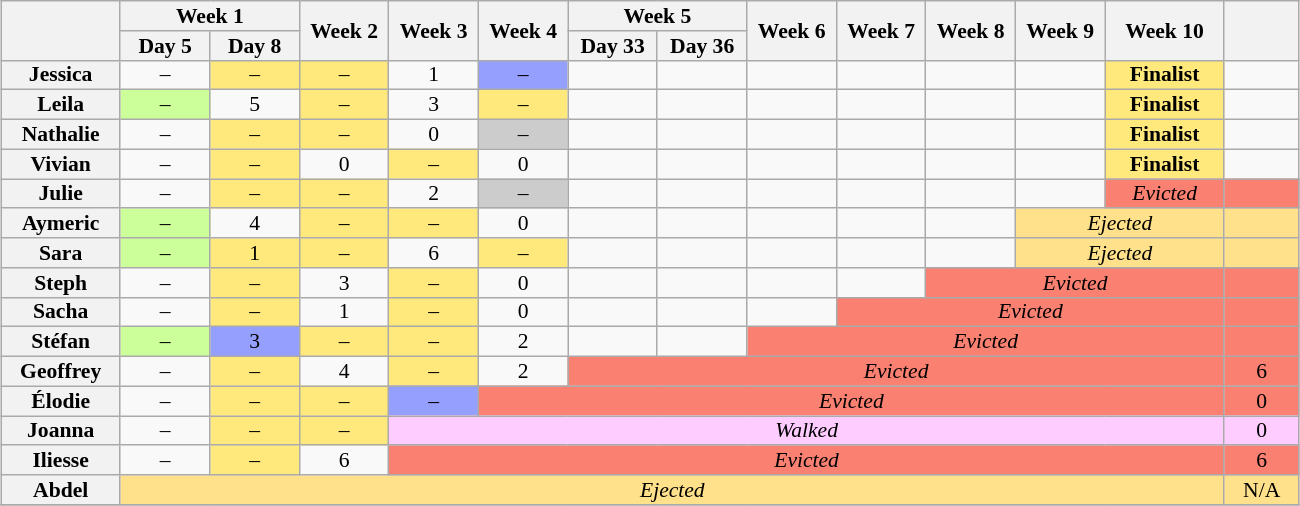<table class="wikitable" style="font-size:90%; line-height:13px; text-align:center; margin-left: auto; margin-right: auto">
<tr>
<th rowspan=2 style="width: 8%;"></th>
<th colspan="2" style="width: 6%;">Week 1</th>
<th rowspan="2" style="width: 6%;">Week 2</th>
<th rowspan="2" style="width: 6%;">Week 3</th>
<th rowspan="2" style="width: 6%;">Week 4</th>
<th colspan="2" style="width: 6%;">Week 5</th>
<th rowspan="2" style="width: 6%;">Week 6</th>
<th rowspan="2" style="width: 6%;">Week 7</th>
<th rowspan="2" style="width: 6%;">Week 8</th>
<th rowspan="2" style="width: 6%;">Week 9</th>
<th style="width: 8%;" rowspan="2">Week 10</th>
<th rowspan="2" style="width: 5%;"></th>
</tr>
<tr>
<th style="width: 6%;">Day 5</th>
<th style="width: 6%;">Day 8</th>
<th style="width: 6%;">Day 33</th>
<th style="width: 6%;">Day 36</th>
</tr>
<tr>
<th>Jessica</th>
<td>–</td>
<td style="background:#FFE87C; text-align:center">–</td>
<td style="background:#FFE87C; text-align:center">–</td>
<td>1</td>
<td style="background:#959ffd; text-align:center">–</td>
<td></td>
<td></td>
<td></td>
<td></td>
<td></td>
<td></td>
<td style="background:#FFE87C; text-align:center"><strong>Finalist</strong></td>
<td></td>
</tr>
<tr>
<th>Leila</th>
<td bgcolor="CCFF99">–</td>
<td>5</td>
<td style="background:#FFE87C; text-align:center">–</td>
<td>3</td>
<td style="background:#FFE87C; text-align:center">–</td>
<td></td>
<td></td>
<td></td>
<td></td>
<td></td>
<td></td>
<td style="background:#FFE87C; text-align:center"><strong>Finalist</strong></td>
<td></td>
</tr>
<tr>
<th>Nathalie</th>
<td>–</td>
<td style="background:#FFE87C; text-align:center">–</td>
<td style="background:#FFE87C; text-align:center">–</td>
<td>0</td>
<td bgcolor="CCCCCC">–</td>
<td></td>
<td></td>
<td></td>
<td></td>
<td></td>
<td></td>
<td style="background:#FFE87C; text-align:center"><strong>Finalist</strong></td>
<td></td>
</tr>
<tr>
<th>Vivian</th>
<td>–</td>
<td style="background:#FFE87C; text-align:center">–</td>
<td>0</td>
<td style="background:#FFE87C; text-align:center">–</td>
<td>0</td>
<td></td>
<td></td>
<td></td>
<td></td>
<td></td>
<td></td>
<td style="background:#FFE87C; text-align:center"><strong>Finalist</strong></td>
<td></td>
</tr>
<tr>
<th>Julie</th>
<td>–</td>
<td style="background:#FFE87C; text-align:center">–</td>
<td style="background:#FFE87C; text-align:center">–</td>
<td>2</td>
<td bgcolor="CCCCCC">–</td>
<td></td>
<td></td>
<td></td>
<td></td>
<td></td>
<td></td>
<td colspan=1 style="background:#fa8072"><em>Evicted</em></td>
<td style="background:#fa8072"></td>
</tr>
<tr>
<th>Aymeric</th>
<td bgcolor="CCFF99">–</td>
<td>4</td>
<td style="background:#FFE87C; text-align:center">–</td>
<td style="background:#FFE87C; text-align:center">–</td>
<td>0</td>
<td></td>
<td></td>
<td></td>
<td></td>
<td></td>
<td colspan=2 style="background:#ffe08b"><em>Ejected</em></td>
<td style="background:#ffe08b"></td>
</tr>
<tr>
<th>Sara</th>
<td bgcolor="CCFF99">–</td>
<td style="background:#FFE87C; text-align:center">1</td>
<td style="background:#FFE87C; text-align:center">–</td>
<td>6</td>
<td style="background:#FFE87C; text-align:center">–</td>
<td></td>
<td></td>
<td></td>
<td></td>
<td></td>
<td colspan=2 style="background:#ffe08b"><em>Ejected</em></td>
<td style="background:#ffe08b"></td>
</tr>
<tr>
<th>Steph</th>
<td>–</td>
<td style="background:#FFE87C; text-align:center">–</td>
<td>3</td>
<td style="background:#FFE87C; text-align:center">–</td>
<td>0</td>
<td></td>
<td></td>
<td></td>
<td></td>
<td colspan=3 style="background:#fa8072"><em>Evicted</em></td>
<td style="background:#fa8072"></td>
</tr>
<tr>
<th>Sacha</th>
<td>–</td>
<td style="background:#FFE87C; text-align:center">–</td>
<td>1</td>
<td style="background:#FFE87C; text-align:center">–</td>
<td>0</td>
<td></td>
<td></td>
<td></td>
<td colspan=4 style="background:#fa8072"><em>Evicted</em></td>
<td style="background:#fa8072"></td>
</tr>
<tr>
<th>Stéfan</th>
<td bgcolor="CCFF99">–</td>
<td style="background:#959ffd; text-align:center">3</td>
<td style="background:#FFE87C; text-align:center">–</td>
<td style="background:#FFE87C; text-align:center">–</td>
<td>2</td>
<td></td>
<td></td>
<td colspan=5 style="background:#fa8072"><em>Evicted</em></td>
<td style="background:#fa8072"></td>
</tr>
<tr>
<th>Geoffrey</th>
<td>–</td>
<td style="background:#FFE87C; text-align:center">–</td>
<td>4</td>
<td style="background:#FFE87C; text-align:center">–</td>
<td>2</td>
<td colspan=7 style="background:#fa8072"><em>Evicted</em></td>
<td style="background:#fa8072">6</td>
</tr>
<tr>
<th>Élodie</th>
<td>–</td>
<td style="background:#FFE87C; text-align:center">–</td>
<td style="background:#FFE87C; text-align:center">–</td>
<td style="background:#959ffd; text-align:center">–</td>
<td colspan=8 style="background:#fa8072"><em>Evicted</em></td>
<td style="background:#fa8072">0</td>
</tr>
<tr>
<th>Joanna</th>
<td>–</td>
<td style="background:#FFE87C; text-align:center">–</td>
<td style="background:#FFE87C; text-align:center">–</td>
<td colspan="9" style="background:#FFCCFF"><em>Walked</em></td>
<td style="background:#FFCCFF">0</td>
</tr>
<tr>
<th>Iliesse</th>
<td>–</td>
<td style="background:#FFE87C; text-align:center">–</td>
<td>6</td>
<td colspan=9 style="background:#fa8072"><em>Evicted</em></td>
<td style="background:#fa8072">6</td>
</tr>
<tr>
<th>Abdel</th>
<td colspan=12 style="background:#ffe08b"><em>Ejected</em></td>
<td style="background:#ffe08b">N/A</td>
</tr>
<tr>
</tr>
</table>
